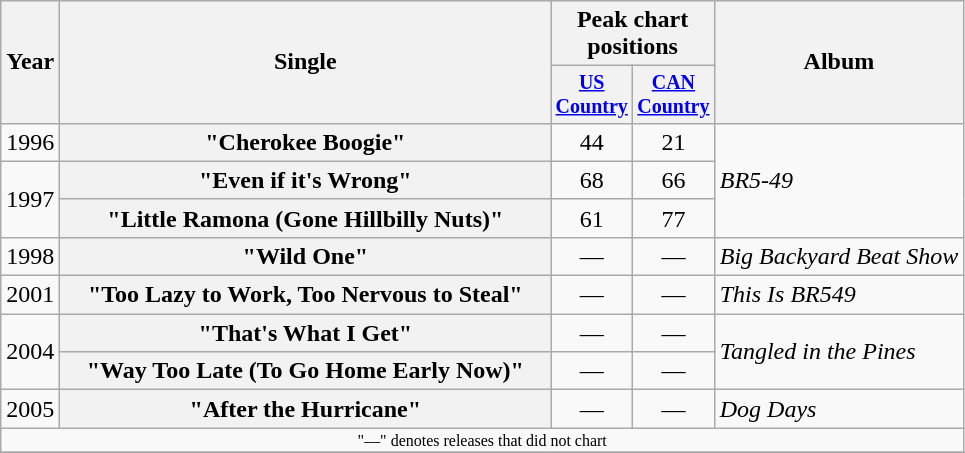<table class="wikitable plainrowheaders" style="text-align:center;">
<tr>
<th rowspan="2">Year</th>
<th rowspan="2" style="width:20em;">Single</th>
<th colspan="2">Peak chart<br>positions</th>
<th rowspan="2">Album</th>
</tr>
<tr style="font-size:smaller;">
<th width="45"><a href='#'>US Country</a><br></th>
<th width="45"><a href='#'>CAN Country</a></th>
</tr>
<tr>
<td>1996</td>
<th scope="row">"Cherokee Boogie"</th>
<td>44</td>
<td>21</td>
<td align="left" rowspan="3"><em>BR5-49</em></td>
</tr>
<tr>
<td rowspan="2">1997</td>
<th scope="row">"Even if it's Wrong"</th>
<td>68</td>
<td>66</td>
</tr>
<tr>
<th scope="row">"Little Ramona (Gone Hillbilly Nuts)"</th>
<td>61</td>
<td>77</td>
</tr>
<tr>
<td>1998</td>
<th scope="row">"Wild One"</th>
<td>—</td>
<td>—</td>
<td align="left"><em>Big Backyard Beat Show</em></td>
</tr>
<tr>
<td>2001</td>
<th scope="row">"Too Lazy to Work, Too Nervous to Steal"</th>
<td>—</td>
<td>—</td>
<td align="left"><em>This Is BR549</em></td>
</tr>
<tr>
<td rowspan="2">2004</td>
<th scope="row">"That's What I Get"</th>
<td>—</td>
<td>—</td>
<td align="left" rowspan="2"><em>Tangled in the Pines</em></td>
</tr>
<tr>
<th scope="row">"Way Too Late (To Go Home Early Now)"</th>
<td>—</td>
<td>—</td>
</tr>
<tr>
<td>2005</td>
<th scope="row">"After the Hurricane"</th>
<td>—</td>
<td>—</td>
<td align="left"><em>Dog Days</em></td>
</tr>
<tr>
<td colspan="5" style="font-size:8pt">"—" denotes releases that did not chart</td>
</tr>
<tr>
</tr>
</table>
